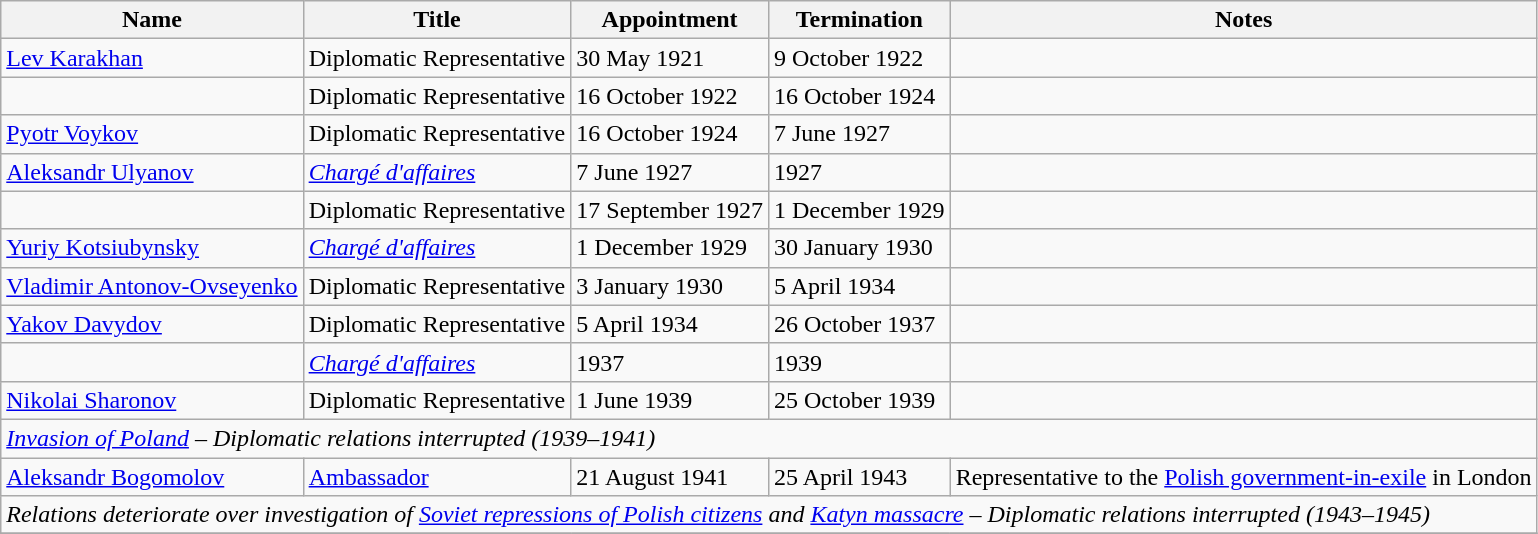<table class="wikitable">
<tr valign="middle">
<th>Name</th>
<th>Title</th>
<th>Appointment</th>
<th>Termination</th>
<th>Notes</th>
</tr>
<tr>
<td><a href='#'>Lev Karakhan</a></td>
<td>Diplomatic Representative</td>
<td>30 May 1921</td>
<td>9 October 1922</td>
<td></td>
</tr>
<tr>
<td></td>
<td>Diplomatic Representative</td>
<td>16 October 1922</td>
<td>16 October 1924</td>
<td></td>
</tr>
<tr>
<td><a href='#'>Pyotr Voykov</a></td>
<td>Diplomatic Representative</td>
<td>16 October 1924</td>
<td>7 June 1927</td>
<td></td>
</tr>
<tr>
<td><a href='#'>Aleksandr Ulyanov</a></td>
<td><em><a href='#'>Chargé d'affaires</a></em></td>
<td>7 June 1927</td>
<td>1927</td>
<td></td>
</tr>
<tr>
<td></td>
<td>Diplomatic Representative</td>
<td>17 September 1927</td>
<td>1 December 1929</td>
<td></td>
</tr>
<tr>
<td><a href='#'>Yuriy Kotsiubynsky</a></td>
<td><em><a href='#'>Chargé d'affaires</a></em></td>
<td>1 December 1929</td>
<td>30 January 1930</td>
<td></td>
</tr>
<tr>
<td><a href='#'>Vladimir Antonov-Ovseyenko</a></td>
<td>Diplomatic Representative</td>
<td>3 January 1930</td>
<td>5 April 1934</td>
<td></td>
</tr>
<tr>
<td><a href='#'>Yakov Davydov</a></td>
<td>Diplomatic Representative</td>
<td>5 April 1934</td>
<td>26 October 1937</td>
<td></td>
</tr>
<tr>
<td></td>
<td><em><a href='#'>Chargé d'affaires</a></em></td>
<td>1937</td>
<td>1939</td>
<td></td>
</tr>
<tr>
<td><a href='#'>Nikolai Sharonov</a></td>
<td>Diplomatic Representative</td>
<td>1 June 1939</td>
<td>25 October 1939</td>
<td></td>
</tr>
<tr>
<td colspan="5"><em><a href='#'>Invasion of Poland</a> – Diplomatic relations interrupted (1939–1941)</em></td>
</tr>
<tr>
<td><a href='#'>Aleksandr Bogomolov</a></td>
<td><a href='#'>Ambassador</a></td>
<td>21 August 1941</td>
<td>25 April 1943</td>
<td>Representative to the <a href='#'>Polish government-in-exile</a> in London</td>
</tr>
<tr>
<td colspan="5"><em>Relations deteriorate over investigation of <a href='#'>Soviet repressions of Polish citizens</a> and <a href='#'>Katyn massacre</a>  – Diplomatic relations interrupted (1943–1945)</em></td>
</tr>
<tr>
</tr>
</table>
